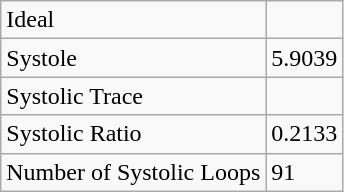<table class="wikitable">
<tr>
<td>Ideal</td>
<td></td>
</tr>
<tr>
<td>Systole</td>
<td>5.9039</td>
</tr>
<tr>
<td>Systolic Trace</td>
<td></td>
</tr>
<tr>
<td>Systolic Ratio</td>
<td>0.2133</td>
</tr>
<tr>
<td>Number of Systolic Loops</td>
<td>91</td>
</tr>
</table>
